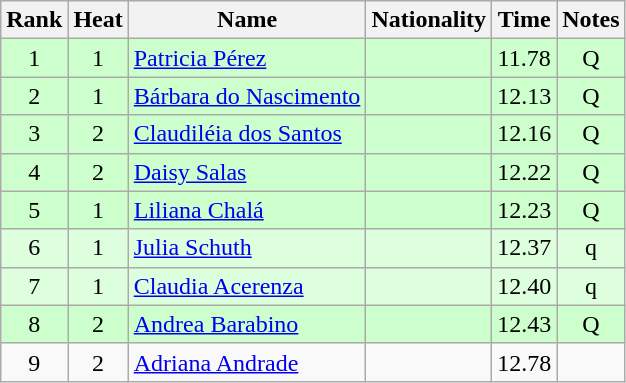<table class="wikitable sortable" style="text-align:center">
<tr>
<th>Rank</th>
<th>Heat</th>
<th>Name</th>
<th>Nationality</th>
<th>Time</th>
<th>Notes</th>
</tr>
<tr bgcolor=ccffcc>
<td>1</td>
<td>1</td>
<td align=left><a href='#'>Patricia Pérez</a></td>
<td align=left></td>
<td>11.78</td>
<td>Q</td>
</tr>
<tr bgcolor=ccffcc>
<td>2</td>
<td>1</td>
<td align=left><a href='#'>Bárbara do Nascimento</a></td>
<td align=left></td>
<td>12.13</td>
<td>Q</td>
</tr>
<tr bgcolor=ccffcc>
<td>3</td>
<td>2</td>
<td align=left><a href='#'>Claudiléia dos Santos</a></td>
<td align=left></td>
<td>12.16</td>
<td>Q</td>
</tr>
<tr bgcolor=ccffcc>
<td>4</td>
<td>2</td>
<td align=left><a href='#'>Daisy Salas</a></td>
<td align=left></td>
<td>12.22</td>
<td>Q</td>
</tr>
<tr bgcolor=ccffcc>
<td>5</td>
<td>1</td>
<td align=left><a href='#'>Liliana Chalá</a></td>
<td align=left></td>
<td>12.23</td>
<td>Q</td>
</tr>
<tr bgcolor=ddffdd>
<td>6</td>
<td>1</td>
<td align=left><a href='#'>Julia Schuth</a></td>
<td align=left></td>
<td>12.37</td>
<td>q</td>
</tr>
<tr bgcolor=ddffdd>
<td>7</td>
<td>1</td>
<td align=left><a href='#'>Claudia Acerenza</a></td>
<td align=left></td>
<td>12.40</td>
<td>q</td>
</tr>
<tr bgcolor=ccffcc>
<td>8</td>
<td>2</td>
<td align=left><a href='#'>Andrea Barabino</a></td>
<td align=left></td>
<td>12.43</td>
<td>Q</td>
</tr>
<tr>
<td>9</td>
<td>2</td>
<td align=left><a href='#'>Adriana Andrade</a></td>
<td align=left></td>
<td>12.78</td>
<td></td>
</tr>
</table>
